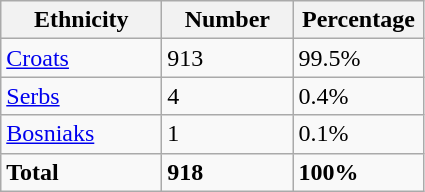<table class="wikitable">
<tr>
<th width="100px">Ethnicity</th>
<th width="80px">Number</th>
<th width="80px">Percentage</th>
</tr>
<tr>
<td><a href='#'>Croats</a></td>
<td>913</td>
<td>99.5%</td>
</tr>
<tr>
<td><a href='#'>Serbs</a></td>
<td>4</td>
<td>0.4%</td>
</tr>
<tr>
<td><a href='#'>Bosniaks</a></td>
<td>1</td>
<td>0.1%</td>
</tr>
<tr>
<td><strong>Total</strong></td>
<td><strong>918</strong></td>
<td><strong>100%</strong></td>
</tr>
</table>
